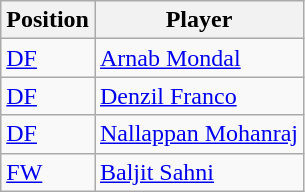<table class="wikitable sortable">
<tr>
<th>Position</th>
<th>Player</th>
</tr>
<tr>
<td><a href='#'>DF</a></td>
<td> <a href='#'>Arnab Mondal</a></td>
</tr>
<tr>
<td><a href='#'>DF</a></td>
<td> <a href='#'>Denzil Franco</a></td>
</tr>
<tr>
<td><a href='#'>DF</a></td>
<td> <a href='#'>Nallappan Mohanraj</a></td>
</tr>
<tr>
<td><a href='#'>FW</a></td>
<td> <a href='#'>Baljit Sahni</a></td>
</tr>
</table>
